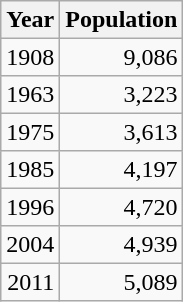<table class="wikitable" style="line-height:1.1em;">
<tr>
<th>Year</th>
<th>Population</th>
</tr>
<tr align="right">
<td>1908</td>
<td>9,086</td>
</tr>
<tr align="right">
<td>1963</td>
<td>3,223</td>
</tr>
<tr align="right">
<td>1975</td>
<td>3,613</td>
</tr>
<tr align="right">
<td>1985</td>
<td>4,197</td>
</tr>
<tr align="right">
<td>1996</td>
<td>4,720</td>
</tr>
<tr align="right">
<td>2004</td>
<td>4,939</td>
</tr>
<tr align="right">
<td>2011</td>
<td>5,089</td>
</tr>
</table>
